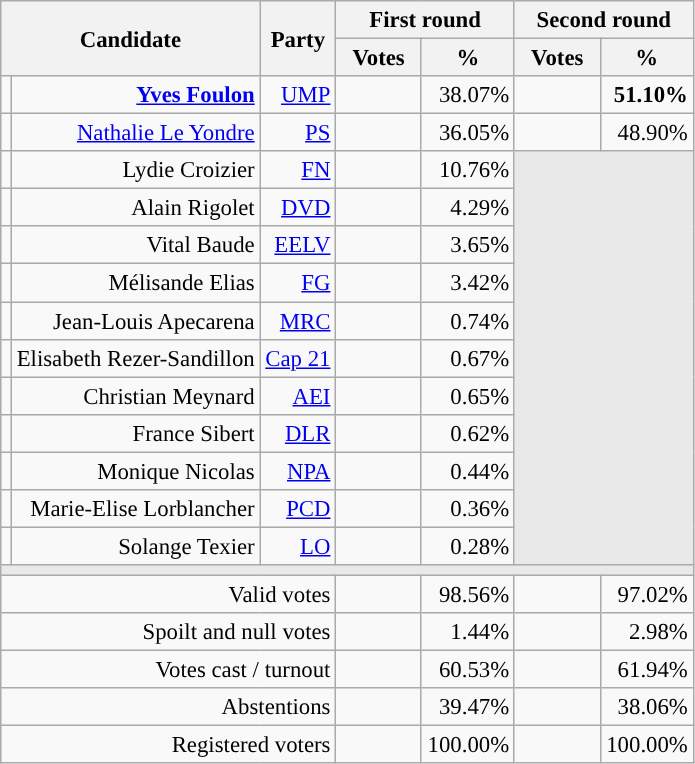<table class="wikitable" style="text-align:right;font-size:95%;">
<tr>
<th rowspan=2 colspan=2>Candidate</th>
<th rowspan=2 colspan=1>Party</th>
<th colspan=2>First round</th>
<th colspan=2>Second round</th>
</tr>
<tr>
<th style="width:50px;">Votes</th>
<th style="width:55px;">%</th>
<th style="width:50px;">Votes</th>
<th style="width:55px;">%</th>
</tr>
<tr>
<td style="color:inherit;background-color:"></td>
<td><strong><a href='#'>Yves Foulon</a></strong></td>
<td><a href='#'>UMP</a></td>
<td></td>
<td>38.07%</td>
<td><strong></strong></td>
<td><strong>51.10%</strong></td>
</tr>
<tr>
<td style="color:inherit;background-color:"></td>
<td><a href='#'>Nathalie Le Yondre</a></td>
<td><a href='#'>PS</a></td>
<td></td>
<td>36.05%</td>
<td></td>
<td>48.90%</td>
</tr>
<tr>
<td style="color:inherit;background-color:"></td>
<td>Lydie Croizier</td>
<td><a href='#'>FN</a></td>
<td></td>
<td>10.76%</td>
<td colspan=7 rowspan=11 style="background-color:#E9E9E9;"></td>
</tr>
<tr>
<td style="color:inherit;background-color:"></td>
<td>Alain Rigolet</td>
<td><a href='#'>DVD</a></td>
<td></td>
<td>4.29%</td>
</tr>
<tr>
<td style="color:inherit;background-color:"></td>
<td>Vital Baude</td>
<td><a href='#'>EELV</a></td>
<td></td>
<td>3.65%</td>
</tr>
<tr>
<td style="color:inherit;background-color:"></td>
<td>Mélisande Elias</td>
<td><a href='#'>FG</a></td>
<td></td>
<td>3.42%</td>
</tr>
<tr>
<td style="color:inherit;background-color:"></td>
<td>Jean-Louis Apecarena</td>
<td><a href='#'>MRC</a></td>
<td></td>
<td>0.74%</td>
</tr>
<tr>
<td style="color:inherit;background-color:"></td>
<td>Elisabeth Rezer-Sandillon</td>
<td><a href='#'>Cap 21</a></td>
<td></td>
<td>0.67%</td>
</tr>
<tr>
<td style="color:inherit;background-color:"></td>
<td>Christian Meynard</td>
<td><a href='#'>AEI</a></td>
<td></td>
<td>0.65%</td>
</tr>
<tr>
<td style="color:inherit;background-color:"></td>
<td>France Sibert</td>
<td><a href='#'>DLR</a></td>
<td></td>
<td>0.62%</td>
</tr>
<tr>
<td style="color:inherit;background-color:"></td>
<td>Monique Nicolas</td>
<td><a href='#'>NPA</a></td>
<td></td>
<td>0.44%</td>
</tr>
<tr>
<td style="color:inherit;background-color:"></td>
<td>Marie-Elise Lorblancher</td>
<td><a href='#'>PCD</a></td>
<td></td>
<td>0.36%</td>
</tr>
<tr>
<td style="color:inherit;background-color:"></td>
<td>Solange Texier</td>
<td><a href='#'>LO</a></td>
<td></td>
<td>0.28%</td>
</tr>
<tr>
<td colspan=7 style="background-color:#E9E9E9;"></td>
</tr>
<tr>
<td colspan=3>Valid votes</td>
<td></td>
<td>98.56%</td>
<td></td>
<td>97.02%</td>
</tr>
<tr>
<td colspan=3>Spoilt and null votes</td>
<td></td>
<td>1.44%</td>
<td></td>
<td>2.98%</td>
</tr>
<tr>
<td colspan=3>Votes cast / turnout</td>
<td></td>
<td>60.53%</td>
<td></td>
<td>61.94%</td>
</tr>
<tr>
<td colspan=3>Abstentions</td>
<td></td>
<td>39.47%</td>
<td></td>
<td>38.06%</td>
</tr>
<tr>
<td colspan=3>Registered voters</td>
<td></td>
<td>100.00%</td>
<td></td>
<td>100.00%</td>
</tr>
</table>
